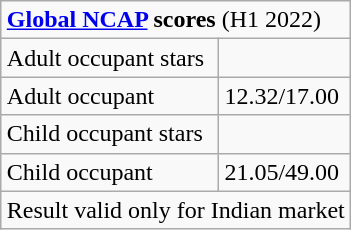<table class="wikitable" align="right">
<tr>
<td colspan="2"><strong><a href='#'>Global NCAP</a> scores</strong> (H1 2022)</td>
</tr>
<tr>
<td>Adult occupant stars</td>
<td></td>
</tr>
<tr>
<td>Adult occupant</td>
<td>12.32/17.00</td>
</tr>
<tr>
<td>Child occupant stars</td>
<td></td>
</tr>
<tr>
<td>Child occupant</td>
<td>21.05/49.00</td>
</tr>
<tr>
<td colspan="2">Result valid only for Indian market</td>
</tr>
</table>
